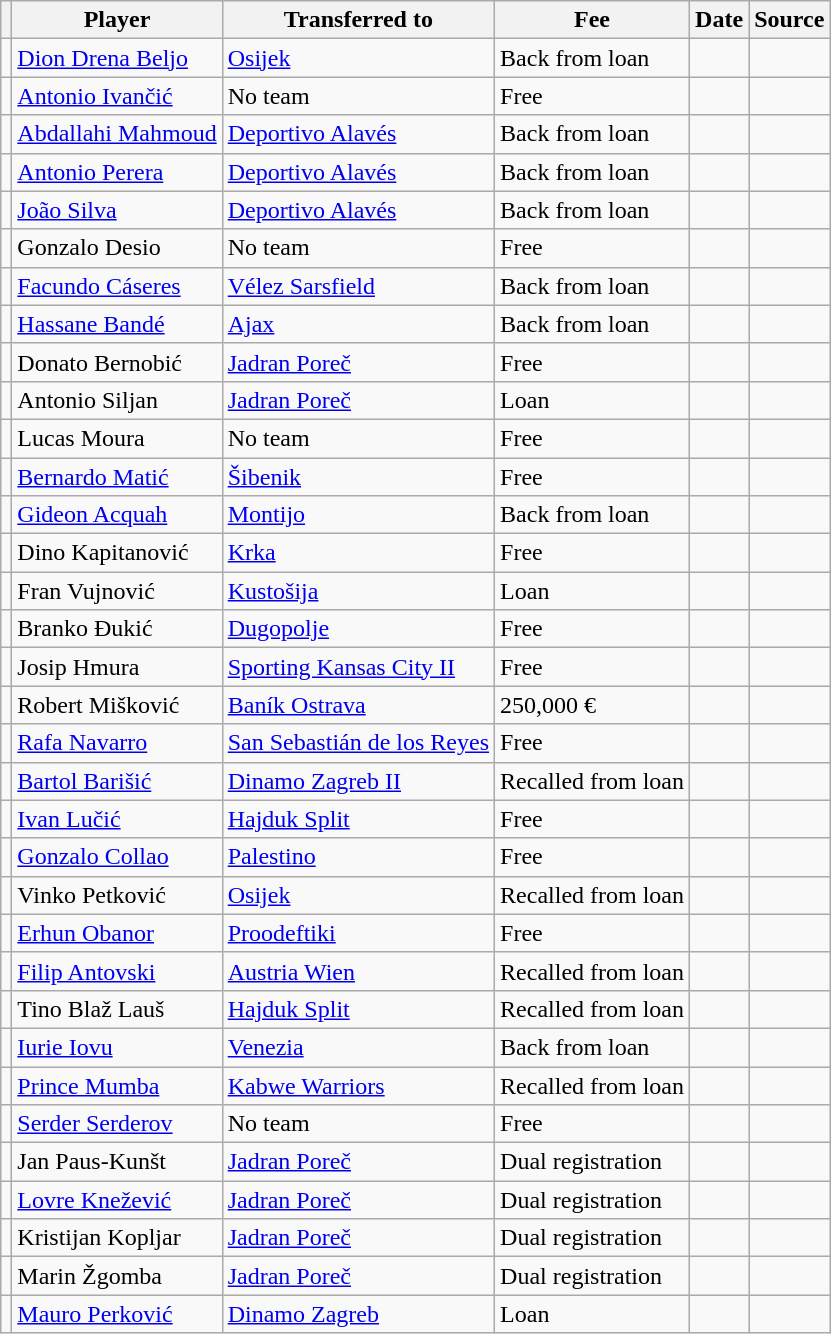<table class="wikitable plainrowheaders sortable">
<tr>
<th></th>
<th scope=col>Player</th>
<th>Transferred to</th>
<th scope=col>Fee</th>
<th scope=col>Date</th>
<th scope=col>Source</th>
</tr>
<tr>
<td align=center></td>
<td> <a href='#'>Dion Drena Beljo</a></td>
<td> <a href='#'>Osijek</a></td>
<td>Back from loan</td>
<td></td>
<td></td>
</tr>
<tr>
<td align=center></td>
<td> <a href='#'>Antonio Ivančić</a></td>
<td>No team</td>
<td>Free</td>
<td></td>
<td></td>
</tr>
<tr>
<td align=center></td>
<td> <a href='#'>Abdallahi Mahmoud</a></td>
<td> <a href='#'>Deportivo Alavés</a></td>
<td>Back from loan</td>
<td></td>
<td></td>
</tr>
<tr>
<td align=center></td>
<td> <a href='#'>Antonio Perera</a></td>
<td> <a href='#'>Deportivo Alavés</a></td>
<td>Back from loan</td>
<td></td>
<td></td>
</tr>
<tr>
<td align=center></td>
<td> <a href='#'>João Silva</a></td>
<td> <a href='#'>Deportivo Alavés</a></td>
<td>Back from loan</td>
<td></td>
<td></td>
</tr>
<tr>
<td align=center></td>
<td> Gonzalo Desio</td>
<td>No team</td>
<td>Free</td>
<td></td>
<td></td>
</tr>
<tr>
<td align=center></td>
<td> <a href='#'>Facundo Cáseres</a></td>
<td> <a href='#'>Vélez Sarsfield</a></td>
<td>Back from loan</td>
<td></td>
<td></td>
</tr>
<tr>
<td align=center></td>
<td> <a href='#'>Hassane Bandé</a></td>
<td> <a href='#'>Ajax</a></td>
<td>Back from loan</td>
<td></td>
<td></td>
</tr>
<tr>
<td align=center></td>
<td> Donato Bernobić</td>
<td> <a href='#'>Jadran Poreč</a></td>
<td>Free</td>
<td></td>
<td></td>
</tr>
<tr>
<td align=center></td>
<td> Antonio Siljan</td>
<td> <a href='#'>Jadran Poreč</a></td>
<td>Loan</td>
<td></td>
<td></td>
</tr>
<tr>
<td align=center></td>
<td> Lucas Moura</td>
<td>No team</td>
<td>Free</td>
<td></td>
<td></td>
</tr>
<tr>
<td align=center></td>
<td> <a href='#'>Bernardo Matić</a></td>
<td> <a href='#'>Šibenik</a></td>
<td>Free</td>
<td></td>
<td></td>
</tr>
<tr>
<td align=center></td>
<td> <a href='#'>Gideon Acquah</a></td>
<td> <a href='#'>Montijo</a></td>
<td>Back from loan</td>
<td></td>
<td></td>
</tr>
<tr>
<td align=center></td>
<td> Dino Kapitanović</td>
<td> <a href='#'>Krka</a></td>
<td>Free</td>
<td></td>
<td></td>
</tr>
<tr>
<td align=center></td>
<td> Fran Vujnović</td>
<td> <a href='#'>Kustošija</a></td>
<td>Loan</td>
<td></td>
<td></td>
</tr>
<tr>
<td align=center></td>
<td> Branko Đukić</td>
<td> <a href='#'>Dugopolje</a></td>
<td>Free</td>
<td></td>
<td></td>
</tr>
<tr>
<td align=center></td>
<td> Josip Hmura</td>
<td> <a href='#'>Sporting Kansas City II</a></td>
<td>Free</td>
<td></td>
<td></td>
</tr>
<tr>
<td align=center></td>
<td> Robert Mišković</td>
<td> <a href='#'>Baník Ostrava</a></td>
<td>250,000 €</td>
<td></td>
<td></td>
</tr>
<tr>
<td align=center></td>
<td> <a href='#'>Rafa Navarro</a></td>
<td> <a href='#'>San Sebastián de los Reyes</a></td>
<td>Free</td>
<td></td>
<td></td>
</tr>
<tr>
<td align=center></td>
<td> <a href='#'>Bartol Barišić</a></td>
<td> <a href='#'>Dinamo Zagreb II</a></td>
<td>Recalled from loan</td>
<td></td>
<td></td>
</tr>
<tr>
<td align=center></td>
<td> <a href='#'>Ivan Lučić</a></td>
<td> <a href='#'>Hajduk Split</a></td>
<td>Free</td>
<td></td>
<td></td>
</tr>
<tr>
<td align=center></td>
<td> <a href='#'>Gonzalo Collao</a></td>
<td> <a href='#'>Palestino</a></td>
<td>Free</td>
<td></td>
<td></td>
</tr>
<tr>
<td align=center></td>
<td> Vinko Petković</td>
<td> <a href='#'>Osijek</a></td>
<td>Recalled from loan</td>
<td></td>
<td></td>
</tr>
<tr>
<td align=center></td>
<td> <a href='#'>Erhun Obanor</a></td>
<td> <a href='#'>Proodeftiki</a></td>
<td>Free</td>
<td></td>
<td></td>
</tr>
<tr>
<td align=center></td>
<td> <a href='#'>Filip Antovski</a></td>
<td> <a href='#'>Austria Wien</a></td>
<td>Recalled from loan</td>
<td></td>
<td></td>
</tr>
<tr>
<td align=center></td>
<td> Tino Blaž Lauš</td>
<td> <a href='#'>Hajduk Split</a></td>
<td>Recalled from loan</td>
<td></td>
<td></td>
</tr>
<tr>
<td align=center></td>
<td> <a href='#'>Iurie Iovu</a></td>
<td> <a href='#'>Venezia</a></td>
<td>Back from loan</td>
<td></td>
<td></td>
</tr>
<tr>
<td align=center></td>
<td> <a href='#'>Prince Mumba</a></td>
<td> <a href='#'>Kabwe Warriors</a></td>
<td>Recalled from loan</td>
<td></td>
<td></td>
</tr>
<tr>
<td align=center></td>
<td> <a href='#'>Serder Serderov</a></td>
<td>No team</td>
<td>Free</td>
<td></td>
<td></td>
</tr>
<tr>
<td align=center></td>
<td> Jan Paus-Kunšt</td>
<td> <a href='#'>Jadran Poreč</a></td>
<td>Dual registration</td>
<td></td>
<td></td>
</tr>
<tr>
<td align=center></td>
<td> <a href='#'>Lovre Knežević</a></td>
<td> <a href='#'>Jadran Poreč</a></td>
<td>Dual registration</td>
<td></td>
<td></td>
</tr>
<tr>
<td align=center></td>
<td> Kristijan Kopljar</td>
<td> <a href='#'>Jadran Poreč</a></td>
<td>Dual registration</td>
<td></td>
<td></td>
</tr>
<tr>
<td align=center></td>
<td> Marin Žgomba</td>
<td> <a href='#'>Jadran Poreč</a></td>
<td>Dual registration</td>
<td></td>
<td></td>
</tr>
<tr>
<td align=center></td>
<td> <a href='#'>Mauro Perković</a></td>
<td> <a href='#'>Dinamo Zagreb</a></td>
<td>Loan</td>
<td></td>
<td></td>
</tr>
</table>
